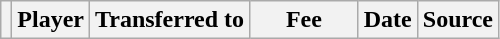<table class="wikitable plainrowheaders sortable">
<tr>
<th></th>
<th scope="col">Player</th>
<th>Transferred to</th>
<th style="width: 65px;">Fee</th>
<th scope="col">Date</th>
<th scope="col">Source</th>
</tr>
</table>
